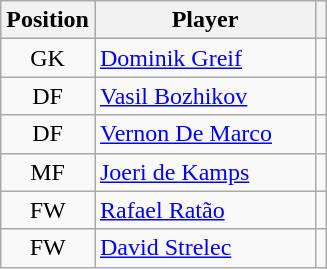<table class="wikitable">
<tr>
<th style="width:50px;">Position</th>
<th style="width:140px;">Player</th>
<th></th>
</tr>
<tr>
<td style="text-align:center;">GK</td>
<td> <a href='#'>Dominik Greif</a></td>
<td></td>
</tr>
<tr>
<td style="text-align:center;">DF</td>
<td> <a href='#'>Vasil Bozhikov</a></td>
<td></td>
</tr>
<tr>
<td style="text-align:center;">DF</td>
<td> <a href='#'>Vernon De Marco</a></td>
<td></td>
</tr>
<tr>
<td style="text-align:center;">MF</td>
<td> <a href='#'>Joeri de Kamps</a></td>
<td></td>
</tr>
<tr>
<td style="text-align:center;">FW</td>
<td> <a href='#'>Rafael Ratão</a></td>
<td></td>
</tr>
<tr>
<td style="text-align:center;">FW</td>
<td> <a href='#'>David Strelec</a></td>
<td></td>
</tr>
</table>
